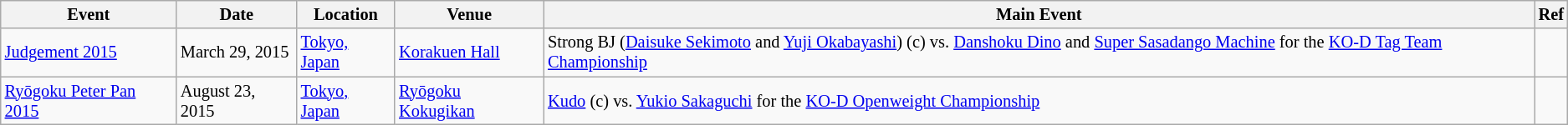<table class="wikitable" style="font-size:85%;">
<tr>
<th>Event</th>
<th>Date</th>
<th>Location</th>
<th>Venue</th>
<th>Main Event</th>
<th>Ref</th>
</tr>
<tr>
<td><a href='#'>Judgement 2015</a></td>
<td>March 29, 2015</td>
<td><a href='#'>Tokyo, Japan</a></td>
<td><a href='#'>Korakuen Hall</a></td>
<td>Strong BJ (<a href='#'>Daisuke Sekimoto</a> and <a href='#'>Yuji Okabayashi</a>) (c) vs. <a href='#'>Danshoku Dino</a> and <a href='#'>Super Sasadango Machine</a> for the <a href='#'>KO-D Tag Team Championship</a></td>
<td></td>
</tr>
<tr>
<td><a href='#'>Ryōgoku Peter Pan 2015</a></td>
<td>August 23, 2015</td>
<td><a href='#'>Tokyo, Japan</a></td>
<td><a href='#'>Ryōgoku Kokugikan</a></td>
<td><a href='#'>Kudo</a> (c) vs. <a href='#'>Yukio Sakaguchi</a> for the <a href='#'>KO-D Openweight Championship</a></td>
<td></td>
</tr>
</table>
